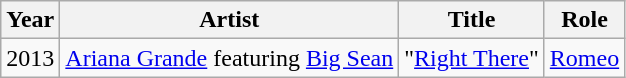<table class="wikitable sortable">
<tr>
<th>Year</th>
<th>Artist</th>
<th>Title</th>
<th>Role</th>
</tr>
<tr>
<td>2013</td>
<td><a href='#'>Ariana Grande</a> featuring <a href='#'>Big Sean</a></td>
<td>"<a href='#'>Right There</a>"</td>
<td><a href='#'>Romeo</a></td>
</tr>
</table>
